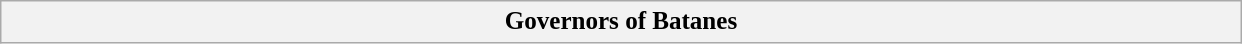<table class=wikitable style="font-size:95%;">
<tr>
<th style="font-size:110%;width:49em;">Governors of Batanes</th>
</tr>
</table>
